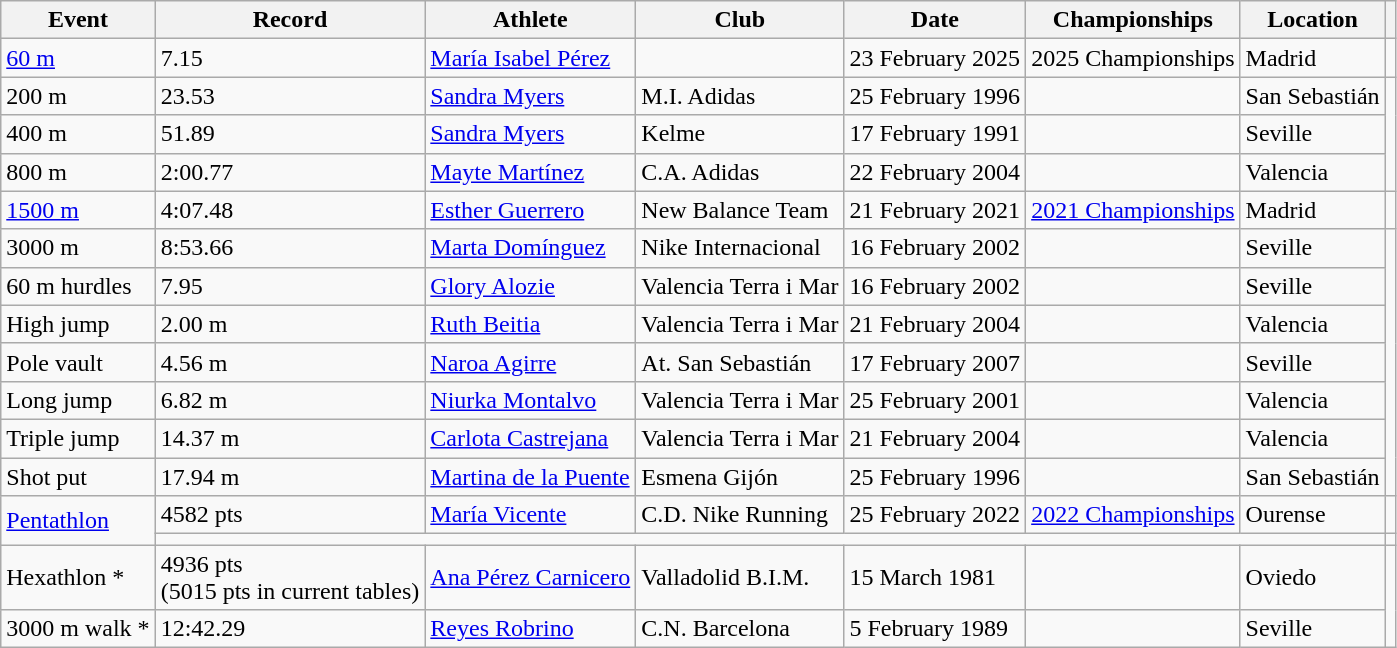<table class="wikitable">
<tr>
<th>Event</th>
<th>Record</th>
<th>Athlete</th>
<th>Club</th>
<th>Date</th>
<th>Championships</th>
<th>Location</th>
<th></th>
</tr>
<tr>
<td><a href='#'>60 m</a></td>
<td>7.15 </td>
<td><a href='#'>María Isabel Pérez</a></td>
<td></td>
<td>23 February 2025</td>
<td>2025 Championships</td>
<td>Madrid</td>
<td></td>
</tr>
<tr>
<td>200 m</td>
<td>23.53</td>
<td><a href='#'>Sandra Myers</a></td>
<td>M.I. Adidas</td>
<td>25 February 1996</td>
<td></td>
<td>San Sebastián</td>
</tr>
<tr>
<td>400 m</td>
<td>51.89</td>
<td><a href='#'>Sandra Myers</a></td>
<td>Kelme</td>
<td>17 February 1991</td>
<td></td>
<td>Seville</td>
</tr>
<tr>
<td>800 m</td>
<td>2:00.77</td>
<td><a href='#'>Mayte Martínez</a></td>
<td>C.A. Adidas</td>
<td>22 February 2004</td>
<td></td>
<td>Valencia</td>
</tr>
<tr>
<td><a href='#'>1500 m</a></td>
<td>4:07.48</td>
<td><a href='#'>Esther Guerrero</a></td>
<td>New Balance Team</td>
<td>21 February 2021</td>
<td><a href='#'>2021 Championships</a></td>
<td>Madrid</td>
<td></td>
</tr>
<tr>
<td>3000 m</td>
<td>8:53.66</td>
<td><a href='#'>Marta Domínguez</a></td>
<td>Nike Internacional</td>
<td>16 February 2002</td>
<td></td>
<td>Seville</td>
</tr>
<tr>
<td>60 m hurdles</td>
<td>7.95</td>
<td><a href='#'>Glory Alozie</a></td>
<td>Valencia Terra i Mar</td>
<td>16 February 2002</td>
<td></td>
<td>Seville</td>
</tr>
<tr>
<td>High jump</td>
<td>2.00 m</td>
<td><a href='#'>Ruth Beitia</a></td>
<td>Valencia Terra i Mar</td>
<td>21 February 2004</td>
<td></td>
<td>Valencia</td>
</tr>
<tr>
<td>Pole vault</td>
<td>4.56 m</td>
<td><a href='#'>Naroa Agirre</a></td>
<td>At. San Sebastián</td>
<td>17 February 2007</td>
<td></td>
<td>Seville</td>
</tr>
<tr>
<td>Long jump</td>
<td>6.82 m</td>
<td><a href='#'>Niurka Montalvo</a></td>
<td>Valencia Terra i Mar</td>
<td>25 February 2001</td>
<td></td>
<td>Valencia</td>
</tr>
<tr>
<td>Triple jump</td>
<td>14.37 m</td>
<td><a href='#'>Carlota Castrejana</a></td>
<td>Valencia Terra i Mar</td>
<td>21 February 2004</td>
<td></td>
<td>Valencia</td>
</tr>
<tr>
<td>Shot put</td>
<td>17.94 m</td>
<td><a href='#'>Martina de la Puente</a></td>
<td>Esmena Gijón</td>
<td>25 February 1996</td>
<td></td>
<td>San Sebastián</td>
</tr>
<tr>
<td rowspan=2><a href='#'>Pentathlon</a></td>
<td>4582 pts </td>
<td><a href='#'>María Vicente</a></td>
<td>C.D. Nike Running</td>
<td>25 February 2022</td>
<td><a href='#'>2022 Championships</a></td>
<td>Ourense</td>
<td></td>
</tr>
<tr>
<td colspan=6></td>
<td></td>
</tr>
<tr>
<td>Hexathlon *</td>
<td>4936 pts<br>(5015 pts in current tables)</td>
<td><a href='#'>Ana Pérez Carnicero</a></td>
<td>Valladolid B.I.M.</td>
<td>15 March 1981</td>
<td></td>
<td>Oviedo</td>
</tr>
<tr>
<td>3000 m walk *</td>
<td>12:42.29</td>
<td><a href='#'>Reyes Robrino</a></td>
<td>C.N. Barcelona</td>
<td>5 February 1989</td>
<td></td>
<td>Seville</td>
</tr>
</table>
